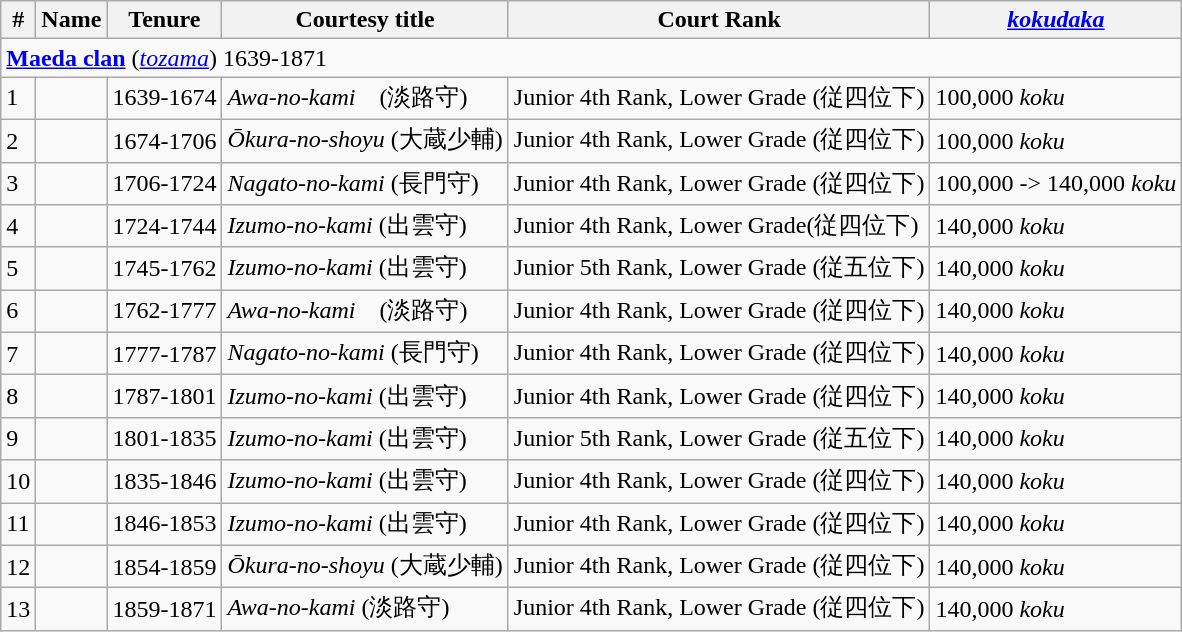<table class=wikitable>
<tr>
<th>#</th>
<th>Name</th>
<th>Tenure</th>
<th>Courtesy title</th>
<th>Court Rank</th>
<th><em><a href='#'>kokudaka</a></em></th>
</tr>
<tr>
<td colspan=6> <strong><a href='#'>Maeda clan</a></strong> (<em><a href='#'>tozama</a></em>) 1639-1871</td>
</tr>
<tr>
<td>1</td>
<td></td>
<td>1639-1674</td>
<td><em>Awa-no-kami</em>　(淡路守)</td>
<td>Junior 4th Rank, Lower Grade (従四位下)</td>
<td>100,000 <em>koku</em></td>
</tr>
<tr>
<td>2</td>
<td></td>
<td>1674-1706</td>
<td><em>Ōkura-no-shoyu</em> (大蔵少輔)</td>
<td>Junior 4th Rank, Lower Grade (従四位下)</td>
<td>100,000 <em>koku</em></td>
</tr>
<tr>
<td>3</td>
<td></td>
<td>1706-1724</td>
<td><em>Nagato-no-kami</em> (長門守)</td>
<td>Junior 4th Rank, Lower Grade (従四位下)</td>
<td>100,000 -> 140,000 <em>koku</em></td>
</tr>
<tr>
<td>4</td>
<td></td>
<td>1724-1744</td>
<td><em>Izumo-no-kami</em> (出雲守)</td>
<td>Junior 4th Rank, Lower Grade(従四位下)</td>
<td>140,000 <em>koku</em></td>
</tr>
<tr>
<td>5</td>
<td></td>
<td>1745-1762</td>
<td><em>Izumo-no-kami</em> (出雲守)</td>
<td>Junior 5th Rank, Lower Grade (従五位下)</td>
<td>140,000  <em>koku</em></td>
</tr>
<tr>
<td>6</td>
<td></td>
<td>1762-1777</td>
<td><em>Awa-no-kami</em>　(淡路守)</td>
<td>Junior 4th Rank, Lower Grade (従四位下)</td>
<td>140,000  <em>koku</em></td>
</tr>
<tr>
<td>7</td>
<td></td>
<td>1777-1787</td>
<td><em>Nagato-no-kami</em> (長門守)</td>
<td>Junior 4th Rank, Lower Grade (従四位下)</td>
<td>140,000  <em>koku</em></td>
</tr>
<tr>
<td>8</td>
<td></td>
<td>1787-1801</td>
<td><em>Izumo-no-kami</em> (出雲守)</td>
<td>Junior 4th Rank, Lower Grade (従四位下)</td>
<td>140,000  <em>koku</em></td>
</tr>
<tr>
<td>9</td>
<td></td>
<td>1801-1835</td>
<td><em>Izumo-no-kami</em> (出雲守)</td>
<td>Junior 5th Rank, Lower Grade (従五位下)</td>
<td>140,000  <em>koku</em></td>
</tr>
<tr>
<td>10</td>
<td></td>
<td>1835-1846</td>
<td><em>Izumo-no-kami</em> (出雲守)</td>
<td>Junior 4th Rank, Lower Grade (従四位下)</td>
<td>140,000 <em>koku</em></td>
</tr>
<tr>
<td>11</td>
<td></td>
<td>1846-1853</td>
<td><em>Izumo-no-kami</em> (出雲守)</td>
<td>Junior 4th Rank, Lower Grade (従四位下)</td>
<td>140,000 <em>koku</em></td>
</tr>
<tr>
<td>12</td>
<td></td>
<td>1854-1859</td>
<td><em>Ōkura-no-shoyu</em> (大蔵少輔)</td>
<td>Junior 4th Rank, Lower Grade (従四位下)</td>
<td>140,000 <em>koku</em></td>
</tr>
<tr>
<td>13</td>
<td></td>
<td>1859-1871</td>
<td><em>Awa-no-kami</em> (淡路守)</td>
<td>Junior 4th Rank, Lower Grade (従四位下)</td>
<td>140,000 <em>koku</em></td>
</tr>
</table>
